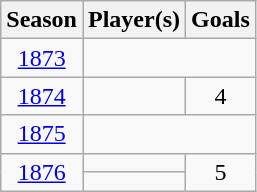<table class="wikitable sortable" style="text-align:center">
<tr>
<th>Season</th>
<th>Player(s)</th>
<th>Goals</th>
</tr>
<tr>
<td><a href='#'>1873</a></td>
<td colspan="2"></td>
</tr>
<tr>
<td><a href='#'>1874</a></td>
<td></td>
<td>4</td>
</tr>
<tr>
<td><a href='#'>1875</a></td>
<td colspan="2"></td>
</tr>
<tr>
<td rowspan="2"><a href='#'>1876</a></td>
<td></td>
<td rowspan="2">5</td>
</tr>
<tr>
<td></td>
</tr>
</table>
